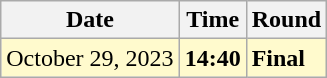<table class="wikitable">
<tr>
<th>Date</th>
<th>Time</th>
<th>Round</th>
</tr>
<tr style=background:lemonchiffon>
<td>October 29, 2023</td>
<td><strong>14:40</strong></td>
<td><strong>Final</strong></td>
</tr>
</table>
